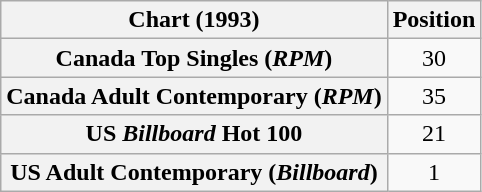<table class="wikitable sortable plainrowheaders" style="text-align:center">
<tr>
<th scope="col">Chart (1993)</th>
<th scope="col">Position</th>
</tr>
<tr>
<th scope="row">Canada Top Singles (<em>RPM</em>)</th>
<td>30</td>
</tr>
<tr>
<th scope="row">Canada Adult Contemporary (<em>RPM</em>)</th>
<td>35</td>
</tr>
<tr>
<th scope="row">US <em>Billboard</em> Hot 100</th>
<td>21</td>
</tr>
<tr>
<th scope="row">US Adult Contemporary (<em>Billboard</em>)</th>
<td>1</td>
</tr>
</table>
